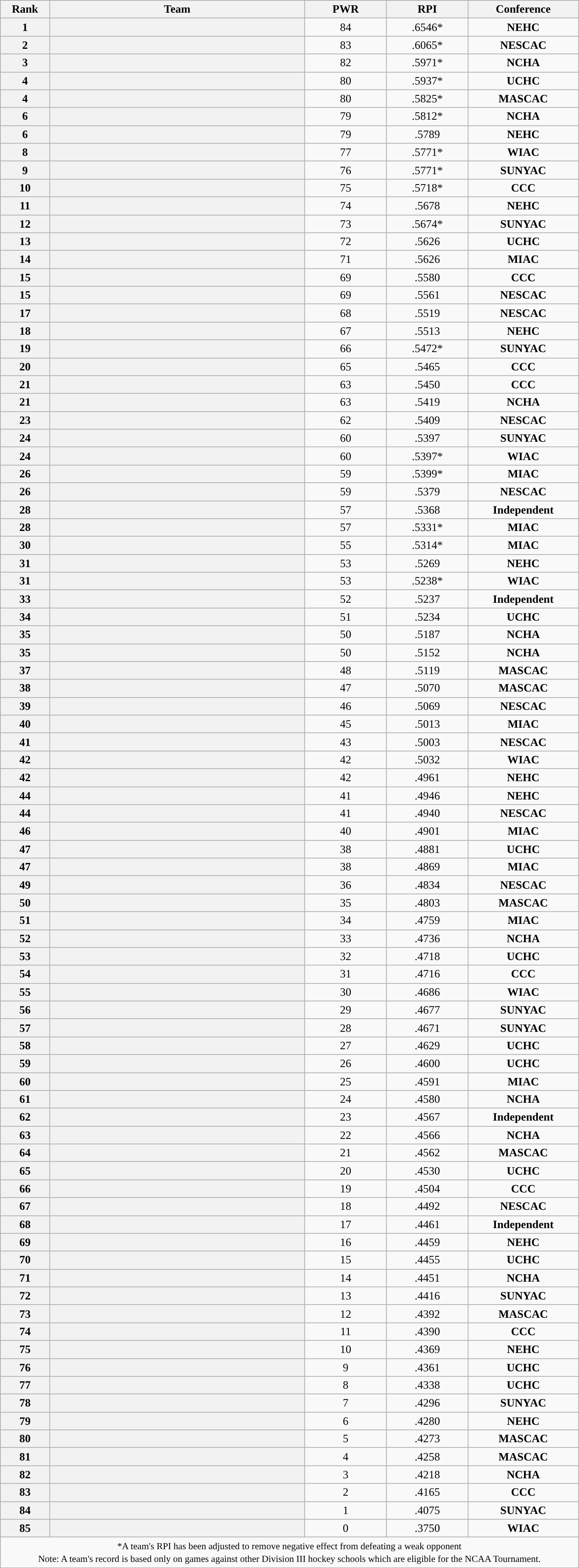<table class="wikitable sortable" style="text-align: center;" width=65%>
<tr>
<th ! width="4%">Rank</th>
<th ! width="25%">Team</th>
<th ! width="8%">PWR</th>
<th ! width="8%">RPI</th>
<th ! width="10%">Conference</th>
</tr>
<tr>
<th>1</th>
<th align=center><strong><a href='#'></a></strong></th>
<td>84</td>
<td>.6546*</td>
<td><strong>NEHC</strong></td>
</tr>
<tr>
<th>2</th>
<th align=center><strong><a href='#'></a></strong></th>
<td>83</td>
<td>.6065*</td>
<td><strong>NESCAC</strong></td>
</tr>
<tr>
<th>3</th>
<th align=center><strong><a href='#'></a></strong></th>
<td>82</td>
<td>.5971*</td>
<td><strong>NCHA</strong></td>
</tr>
<tr>
<th>4</th>
<th align=center><strong><a href='#'></a></strong></th>
<td>80</td>
<td>.5937*</td>
<td><strong>UCHC</strong></td>
</tr>
<tr>
<th>4</th>
<th align=center><strong><a href='#'></a></strong></th>
<td>80</td>
<td>.5825*</td>
<td><strong>MASCAC</strong></td>
</tr>
<tr>
<th>6</th>
<th align=center><strong><a href='#'></a></strong></th>
<td>79</td>
<td>.5812*</td>
<td><strong>NCHA</strong></td>
</tr>
<tr>
<th>6</th>
<th align=center><strong><a href='#'></a></strong></th>
<td>79</td>
<td>.5789</td>
<td><strong>NEHC</strong></td>
</tr>
<tr>
<th>8</th>
<th align=center><strong><a href='#'></a></strong></th>
<td>77</td>
<td>.5771*</td>
<td><strong>WIAC</strong></td>
</tr>
<tr>
<th>9</th>
<th align=center><strong><a href='#'></a></strong></th>
<td>76</td>
<td>.5771*</td>
<td><strong>SUNYAC</strong></td>
</tr>
<tr>
<th>10</th>
<th align=center><strong><a href='#'></a></strong></th>
<td>75</td>
<td>.5718*</td>
<td><strong>CCC</strong></td>
</tr>
<tr>
<th>11</th>
<th align=center><strong><a href='#'></a></strong></th>
<td>74</td>
<td>.5678</td>
<td><strong>NEHC</strong></td>
</tr>
<tr>
<th>12</th>
<th align=center><strong><a href='#'></a></strong></th>
<td>73</td>
<td>.5674*</td>
<td><strong>SUNYAC</strong></td>
</tr>
<tr>
<th>13</th>
<th align=center><strong><a href='#'></a></strong></th>
<td>72</td>
<td>.5626</td>
<td><strong>UCHC</strong></td>
</tr>
<tr>
<th>14</th>
<th align=center><strong><a href='#'></a></strong></th>
<td>71</td>
<td>.5626</td>
<td><strong>MIAC</strong></td>
</tr>
<tr>
<th>15</th>
<th align=center><strong><a href='#'></a></strong></th>
<td>69</td>
<td>.5580</td>
<td><strong>CCC</strong></td>
</tr>
<tr>
<th>15</th>
<th align=center><strong><a href='#'></a></strong></th>
<td>69</td>
<td>.5561</td>
<td><strong>NESCAC</strong></td>
</tr>
<tr>
<th>17</th>
<th align=center><strong><a href='#'></a></strong></th>
<td>68</td>
<td>.5519</td>
<td><strong>NESCAC</strong></td>
</tr>
<tr>
<th>18</th>
<th align=center><strong><a href='#'></a></strong></th>
<td>67</td>
<td>.5513</td>
<td><strong>NEHC</strong></td>
</tr>
<tr>
<th>19</th>
<th align=center><strong><a href='#'></a></strong></th>
<td>66</td>
<td>.5472*</td>
<td><strong>SUNYAC</strong></td>
</tr>
<tr>
<th>20</th>
<th align=center><strong><a href='#'></a></strong></th>
<td>65</td>
<td>.5465</td>
<td><strong>CCC</strong></td>
</tr>
<tr>
<th>21</th>
<th align=center><strong><a href='#'></a></strong></th>
<td>63</td>
<td>.5450</td>
<td><strong>CCC</strong></td>
</tr>
<tr>
<th>21</th>
<th align=center><strong><a href='#'></a></strong></th>
<td>63</td>
<td>.5419</td>
<td><strong>NCHA</strong></td>
</tr>
<tr>
<th>23</th>
<th align=center><strong><a href='#'></a></strong></th>
<td>62</td>
<td>.5409</td>
<td><strong>NESCAC</strong></td>
</tr>
<tr>
<th>24</th>
<th align=center><strong><a href='#'></a></strong></th>
<td>60</td>
<td>.5397</td>
<td><strong>SUNYAC</strong></td>
</tr>
<tr>
<th>24</th>
<th align=center><strong><a href='#'></a></strong></th>
<td>60</td>
<td>.5397*</td>
<td><strong>WIAC</strong></td>
</tr>
<tr>
<th>26</th>
<th align=center><strong><a href='#'></a></strong></th>
<td>59</td>
<td>.5399*</td>
<td><strong>MIAC</strong></td>
</tr>
<tr>
<th>26</th>
<th align=center><strong><a href='#'></a></strong></th>
<td>59</td>
<td>.5379</td>
<td><strong>NESCAC</strong></td>
</tr>
<tr>
<th>28</th>
<th align=center><strong><a href='#'></a></strong></th>
<td>57</td>
<td>.5368</td>
<td><strong>Independent</strong></td>
</tr>
<tr>
<th>28</th>
<th align=center><strong><a href='#'></a></strong></th>
<td>57</td>
<td>.5331*</td>
<td><strong>MIAC</strong></td>
</tr>
<tr>
<th>30</th>
<th align=center><strong><a href='#'></a></strong></th>
<td>55</td>
<td>.5314*</td>
<td><strong>MIAC</strong></td>
</tr>
<tr>
<th>31</th>
<th align=center><strong><a href='#'></a></strong></th>
<td>53</td>
<td>.5269</td>
<td><strong>NEHC</strong></td>
</tr>
<tr>
<th>31</th>
<th align=center><strong><a href='#'></a></strong></th>
<td>53</td>
<td>.5238*</td>
<td><strong>WIAC</strong></td>
</tr>
<tr>
<th>33</th>
<th align=center><strong><a href='#'></a></strong></th>
<td>52</td>
<td>.5237</td>
<td><strong>Independent</strong></td>
</tr>
<tr>
<th>34</th>
<th align=center><strong><a href='#'></a></strong></th>
<td>51</td>
<td>.5234</td>
<td><strong>UCHC</strong></td>
</tr>
<tr>
<th>35</th>
<th align=center><strong><a href='#'></a></strong></th>
<td>50</td>
<td>.5187</td>
<td><strong>NCHA</strong></td>
</tr>
<tr>
<th>35</th>
<th align=center><strong><a href='#'></a></strong></th>
<td>50</td>
<td>.5152</td>
<td><strong>NCHA</strong></td>
</tr>
<tr>
<th>37</th>
<th align=center><strong><a href='#'></a></strong></th>
<td>48</td>
<td>.5119</td>
<td><strong>MASCAC</strong></td>
</tr>
<tr>
<th>38</th>
<th align=center><strong><a href='#'></a></strong></th>
<td>47</td>
<td>.5070</td>
<td><strong>MASCAC</strong></td>
</tr>
<tr>
<th>39</th>
<th align=center><strong><a href='#'></a></strong></th>
<td>46</td>
<td>.5069</td>
<td><strong>NESCAC</strong></td>
</tr>
<tr>
<th>40</th>
<th align=center><strong><a href='#'></a></strong></th>
<td>45</td>
<td>.5013</td>
<td><strong>MIAC</strong></td>
</tr>
<tr>
<th>41</th>
<th align=center><strong><a href='#'></a></strong></th>
<td>43</td>
<td>.5003</td>
<td><strong>NESCAC</strong></td>
</tr>
<tr>
<th>42</th>
<th align=center><strong><a href='#'></a></strong></th>
<td>42</td>
<td>.5032</td>
<td><strong>WIAC</strong></td>
</tr>
<tr>
<th>42</th>
<th align=center><strong><a href='#'></a></strong></th>
<td>42</td>
<td>.4961</td>
<td><strong>NEHC</strong></td>
</tr>
<tr>
<th>44</th>
<th align=center><strong><a href='#'></a></strong></th>
<td>41</td>
<td>.4946</td>
<td><strong>NEHC</strong></td>
</tr>
<tr>
<th>44</th>
<th align=center><strong><a href='#'></a></strong></th>
<td>41</td>
<td>.4940</td>
<td><strong>NESCAC</strong></td>
</tr>
<tr>
<th>46</th>
<th align=center><strong><a href='#'></a></strong></th>
<td>40</td>
<td>.4901</td>
<td><strong>MIAC</strong></td>
</tr>
<tr>
<th>47</th>
<th align=center><strong><a href='#'></a></strong></th>
<td>38</td>
<td>.4881</td>
<td><strong>UCHC</strong></td>
</tr>
<tr>
<th>47</th>
<th align=center><strong><a href='#'></a></strong></th>
<td>38</td>
<td>.4869</td>
<td><strong>MIAC</strong></td>
</tr>
<tr>
<th>49</th>
<th align=center><strong><a href='#'></a></strong></th>
<td>36</td>
<td>.4834</td>
<td><strong>NESCAC</strong></td>
</tr>
<tr>
<th>50</th>
<th align=center><strong><a href='#'></a></strong></th>
<td>35</td>
<td>.4803</td>
<td><strong>MASCAC</strong></td>
</tr>
<tr>
<th>51</th>
<th align=center><strong><a href='#'></a></strong></th>
<td>34</td>
<td>.4759</td>
<td><strong>MIAC</strong></td>
</tr>
<tr>
<th>52</th>
<th align=center><strong><a href='#'></a></strong></th>
<td>33</td>
<td>.4736</td>
<td><strong>NCHA</strong></td>
</tr>
<tr>
<th>53</th>
<th align=center><strong><a href='#'></a></strong></th>
<td>32</td>
<td>.4718</td>
<td><strong>UCHC</strong></td>
</tr>
<tr>
<th>54</th>
<th align=center><strong><a href='#'></a></strong></th>
<td>31</td>
<td>.4716</td>
<td><strong>CCC</strong></td>
</tr>
<tr>
<th>55</th>
<th align=center><strong><a href='#'></a></strong></th>
<td>30</td>
<td>.4686</td>
<td><strong>WIAC</strong></td>
</tr>
<tr>
<th>56</th>
<th align=center><strong><a href='#'></a></strong></th>
<td>29</td>
<td>.4677</td>
<td><strong>SUNYAC</strong></td>
</tr>
<tr>
<th>57</th>
<th align=center><strong><a href='#'></a></strong></th>
<td>28</td>
<td>.4671</td>
<td><strong>SUNYAC</strong></td>
</tr>
<tr>
<th>58</th>
<th align=center><strong><a href='#'></a></strong></th>
<td>27</td>
<td>.4629</td>
<td><strong>UCHC</strong></td>
</tr>
<tr>
<th>59</th>
<th align=center><strong><a href='#'></a></strong></th>
<td>26</td>
<td>.4600</td>
<td><strong>UCHC</strong></td>
</tr>
<tr>
<th>60</th>
<th align=center><strong><a href='#'></a></strong></th>
<td>25</td>
<td>.4591</td>
<td><strong>MIAC</strong></td>
</tr>
<tr>
<th>61</th>
<th align=center><strong><a href='#'></a></strong></th>
<td>24</td>
<td>.4580</td>
<td><strong>NCHA</strong></td>
</tr>
<tr>
<th>62</th>
<th align=center><strong><a href='#'></a></strong></th>
<td>23</td>
<td>.4567</td>
<td><strong>Independent</strong></td>
</tr>
<tr>
<th>63</th>
<th align=center><strong><a href='#'></a></strong></th>
<td>22</td>
<td>.4566</td>
<td><strong>NCHA</strong></td>
</tr>
<tr>
<th>64</th>
<th align=center><strong><a href='#'></a></strong></th>
<td>21</td>
<td>.4562</td>
<td><strong>MASCAC</strong></td>
</tr>
<tr>
<th>65</th>
<th align=center><strong><a href='#'></a></strong></th>
<td>20</td>
<td>.4530</td>
<td><strong>UCHC</strong></td>
</tr>
<tr>
<th>66</th>
<th align=center><strong><a href='#'></a></strong></th>
<td>19</td>
<td>.4504</td>
<td><strong>CCC</strong></td>
</tr>
<tr>
<th>67</th>
<th align=center><strong><a href='#'></a></strong></th>
<td>18</td>
<td>.4492</td>
<td><strong>NESCAC</strong></td>
</tr>
<tr>
<th>68</th>
<th align=center><strong><a href='#'></a></strong></th>
<td>17</td>
<td>.4461</td>
<td><strong>Independent</strong></td>
</tr>
<tr>
<th>69</th>
<th align=center><strong><a href='#'></a></strong></th>
<td>16</td>
<td>.4459</td>
<td><strong>NEHC</strong></td>
</tr>
<tr>
<th>70</th>
<th align=center><strong><a href='#'></a></strong></th>
<td>15</td>
<td>.4455</td>
<td><strong>UCHC</strong></td>
</tr>
<tr>
<th>71</th>
<th align=center><strong><a href='#'></a></strong></th>
<td>14</td>
<td>.4451</td>
<td><strong>NCHA</strong></td>
</tr>
<tr>
<th>72</th>
<th align=center><strong><a href='#'></a></strong></th>
<td>13</td>
<td>.4416</td>
<td><strong>SUNYAC</strong></td>
</tr>
<tr>
<th>73</th>
<th align=center><strong><a href='#'></a></strong></th>
<td>12</td>
<td>.4392</td>
<td><strong>MASCAC</strong></td>
</tr>
<tr>
<th>74</th>
<th align=center><strong><a href='#'></a></strong></th>
<td>11</td>
<td>.4390</td>
<td><strong>CCC</strong></td>
</tr>
<tr>
<th>75</th>
<th align=center><strong><a href='#'></a></strong></th>
<td>10</td>
<td>.4369</td>
<td><strong>NEHC</strong></td>
</tr>
<tr>
<th>76</th>
<th align=center><strong><a href='#'></a></strong></th>
<td>9</td>
<td>.4361</td>
<td><strong>UCHC</strong></td>
</tr>
<tr>
<th>77</th>
<th align=center><strong><a href='#'></a></strong></th>
<td>8</td>
<td>.4338</td>
<td><strong>UCHC</strong></td>
</tr>
<tr>
<th>78</th>
<th align=center><strong><a href='#'></a></strong></th>
<td>7</td>
<td>.4296</td>
<td><strong>SUNYAC</strong></td>
</tr>
<tr>
<th>79</th>
<th align=center><strong><a href='#'></a></strong></th>
<td>6</td>
<td>.4280</td>
<td><strong>NEHC</strong></td>
</tr>
<tr>
<th>80</th>
<th align=center><strong><a href='#'></a></strong></th>
<td>5</td>
<td>.4273</td>
<td><strong>MASCAC</strong></td>
</tr>
<tr>
<th>81</th>
<th align=center><strong><a href='#'></a></strong></th>
<td>4</td>
<td>.4258</td>
<td><strong>MASCAC</strong></td>
</tr>
<tr>
<th>82</th>
<th align=center><strong><a href='#'></a></strong></th>
<td>3</td>
<td>.4218</td>
<td><strong>NCHA</strong></td>
</tr>
<tr>
<th>83</th>
<th align=center><strong><a href='#'></a></strong></th>
<td>2</td>
<td>.4165</td>
<td><strong>CCC</strong></td>
</tr>
<tr>
<th>84</th>
<th align=center><strong><a href='#'></a></strong></th>
<td>1</td>
<td>.4075</td>
<td><strong>SUNYAC</strong></td>
</tr>
<tr>
<th>85</th>
<th align=center><strong><a href='#'></a></strong></th>
<td>0</td>
<td>.3750</td>
<td><strong>WIAC</strong></td>
</tr>
<tr class="sortbottom">
<td colspan=5 style="text-align:center;"><small> *A team's RPI has been adjusted to remove negative effect from defeating a weak opponent <br> Note: A team's record is based only on games against other Division III hockey schools which are eligible for the NCAA Tournament.</small></td>
</tr>
</table>
